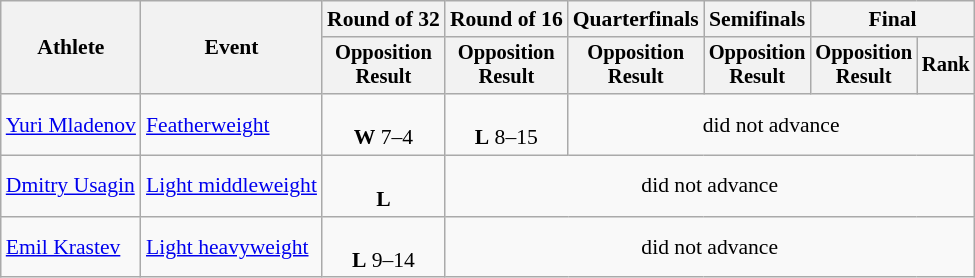<table class="wikitable" style="font-size:90%">
<tr>
<th rowspan="2">Athlete</th>
<th rowspan="2">Event</th>
<th>Round of 32</th>
<th>Round of 16</th>
<th>Quarterfinals</th>
<th>Semifinals</th>
<th colspan=2>Final</th>
</tr>
<tr style="font-size:95%">
<th>Opposition<br>Result</th>
<th>Opposition<br>Result</th>
<th>Opposition<br>Result</th>
<th>Opposition<br>Result</th>
<th>Opposition<br>Result</th>
<th>Rank</th>
</tr>
<tr align="center">
<td align=left><a href='#'>Yuri Mladenov</a></td>
<td align=left><a href='#'>Featherweight</a></td>
<td><br><strong>W</strong> 7–4</td>
<td><br><strong>L</strong> 8–15</td>
<td colspan=4>did not advance</td>
</tr>
<tr align="center">
<td align=left><a href='#'>Dmitry Usagin</a></td>
<td align=left><a href='#'>Light middleweight</a></td>
<td><br><strong>L</strong> </td>
<td colspan=6>did not advance</td>
</tr>
<tr align="center">
<td align=left><a href='#'>Emil Krastev</a></td>
<td align=left><a href='#'>Light heavyweight</a></td>
<td><br><strong>L</strong> 9–14</td>
<td colspan=6>did not advance</td>
</tr>
</table>
